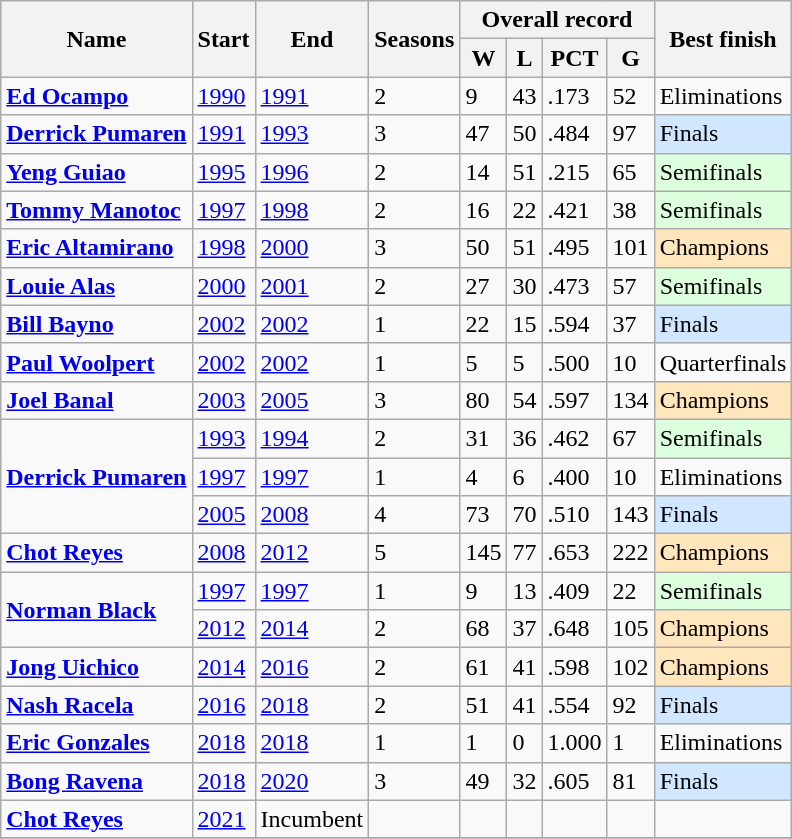<table class="wikitable">
<tr>
<th rowspan="2">Name</th>
<th rowspan="2">Start</th>
<th rowspan="2">End</th>
<th rowspan="2">Seasons</th>
<th colspan="4">Overall record</th>
<th rowspan="2">Best finish</th>
</tr>
<tr>
<th>W</th>
<th>L</th>
<th>PCT</th>
<th>G</th>
</tr>
<tr>
<td><strong><a href='#'>Ed Ocampo</a></strong></td>
<td><a href='#'>1990</a></td>
<td><a href='#'>1991</a></td>
<td>2</td>
<td>9</td>
<td>43</td>
<td>.173</td>
<td>52</td>
<td>Eliminations</td>
</tr>
<tr>
<td><strong><a href='#'>Derrick Pumaren</a></strong></td>
<td><a href='#'>1991</a></td>
<td><a href='#'>1993</a></td>
<td>3</td>
<td>47</td>
<td>50</td>
<td>.484</td>
<td>97</td>
<td bgcolor=#D0E7FF>Finals</td>
</tr>
<tr>
<td><strong><a href='#'>Yeng Guiao</a></strong></td>
<td><a href='#'>1995</a></td>
<td><a href='#'>1996</a></td>
<td>2</td>
<td>14</td>
<td>51</td>
<td>.215</td>
<td>65</td>
<td bgcolor=#DDFFDD>Semifinals</td>
</tr>
<tr>
<td><strong><a href='#'>Tommy Manotoc</a></strong></td>
<td><a href='#'>1997</a></td>
<td><a href='#'>1998</a></td>
<td>2</td>
<td>16</td>
<td>22</td>
<td>.421</td>
<td>38</td>
<td bgcolor=#DDFFDD>Semifinals</td>
</tr>
<tr>
<td><strong><a href='#'>Eric Altamirano</a></strong></td>
<td><a href='#'>1998</a></td>
<td><a href='#'>2000</a></td>
<td>3</td>
<td>50</td>
<td>51</td>
<td>.495</td>
<td>101</td>
<td bgcolor=#FFE6BD>Champions</td>
</tr>
<tr>
<td><strong><a href='#'>Louie Alas</a></strong></td>
<td><a href='#'>2000</a></td>
<td><a href='#'>2001</a></td>
<td>2</td>
<td>27</td>
<td>30</td>
<td>.473</td>
<td>57</td>
<td bgcolor=#DDFFDD>Semifinals</td>
</tr>
<tr>
<td><strong><a href='#'>Bill Bayno</a></strong></td>
<td><a href='#'>2002</a></td>
<td><a href='#'>2002</a></td>
<td>1</td>
<td>22</td>
<td>15</td>
<td>.594</td>
<td>37</td>
<td bgcolor=#D0E7FF>Finals</td>
</tr>
<tr>
<td><strong><a href='#'>Paul Woolpert</a></strong></td>
<td><a href='#'>2002</a></td>
<td><a href='#'>2002</a></td>
<td>1</td>
<td>5</td>
<td>5</td>
<td>.500</td>
<td>10</td>
<td>Quarterfinals</td>
</tr>
<tr>
<td><strong><a href='#'>Joel Banal</a></strong></td>
<td><a href='#'>2003</a></td>
<td><a href='#'>2005</a></td>
<td>3</td>
<td>80</td>
<td>54</td>
<td>.597</td>
<td>134</td>
<td bgcolor=#FFE6BD>Champions</td>
</tr>
<tr>
<td rowspan=3><strong><a href='#'>Derrick Pumaren</a></strong></td>
<td><a href='#'>1993</a></td>
<td><a href='#'>1994</a></td>
<td>2</td>
<td>31</td>
<td>36</td>
<td>.462</td>
<td>67</td>
<td bgcolor=#DDFFDD>Semifinals</td>
</tr>
<tr>
<td><a href='#'>1997</a></td>
<td><a href='#'>1997</a></td>
<td>1</td>
<td>4</td>
<td>6</td>
<td>.400</td>
<td>10</td>
<td>Eliminations</td>
</tr>
<tr>
<td><a href='#'>2005</a></td>
<td><a href='#'>2008</a></td>
<td>4</td>
<td>73</td>
<td>70</td>
<td>.510</td>
<td>143</td>
<td bgcolor=#D0E7FF>Finals</td>
</tr>
<tr>
<td><strong><a href='#'>Chot Reyes</a></strong></td>
<td><a href='#'>2008</a></td>
<td><a href='#'>2012</a></td>
<td>5</td>
<td>145</td>
<td>77</td>
<td>.653</td>
<td>222</td>
<td bgcolor=#FFE6BD>Champions</td>
</tr>
<tr>
<td rowspan=2><strong><a href='#'>Norman Black</a></strong></td>
<td><a href='#'>1997</a></td>
<td><a href='#'>1997</a></td>
<td>1</td>
<td>9</td>
<td>13</td>
<td>.409</td>
<td>22</td>
<td bgcolor=#DDFFDD>Semifinals</td>
</tr>
<tr>
<td><a href='#'>2012</a></td>
<td><a href='#'>2014</a></td>
<td>2</td>
<td>68</td>
<td>37</td>
<td>.648</td>
<td>105</td>
<td bgcolor=#FFE6BD>Champions</td>
</tr>
<tr>
<td><strong><a href='#'>Jong Uichico</a></strong></td>
<td><a href='#'>2014</a></td>
<td><a href='#'>2016</a></td>
<td>2</td>
<td>61</td>
<td>41</td>
<td>.598</td>
<td>102</td>
<td bgcolor=#FFE6BD>Champions</td>
</tr>
<tr>
<td><strong><a href='#'>Nash Racela</a></strong></td>
<td><a href='#'>2016</a></td>
<td><a href='#'>2018</a></td>
<td>2</td>
<td>51</td>
<td>41</td>
<td>.554</td>
<td>92</td>
<td bgcolor=#D0E7FF>Finals</td>
</tr>
<tr>
<td><strong><a href='#'>Eric Gonzales</a></strong></td>
<td><a href='#'>2018</a></td>
<td><a href='#'>2018</a></td>
<td>1</td>
<td>1</td>
<td>0</td>
<td>1.000</td>
<td>1</td>
<td>Eliminations</td>
</tr>
<tr>
<td><strong><a href='#'>Bong Ravena</a></strong></td>
<td><a href='#'>2018</a></td>
<td><a href='#'>2020</a></td>
<td>3</td>
<td>49</td>
<td>32</td>
<td>.605</td>
<td>81</td>
<td bgcolor=#D0E7FF>Finals</td>
</tr>
<tr>
<td><strong><a href='#'>Chot Reyes</a></strong></td>
<td><a href='#'>2021</a></td>
<td>Incumbent</td>
<td></td>
<td></td>
<td></td>
<td></td>
<td></td>
<td></td>
</tr>
<tr>
</tr>
</table>
